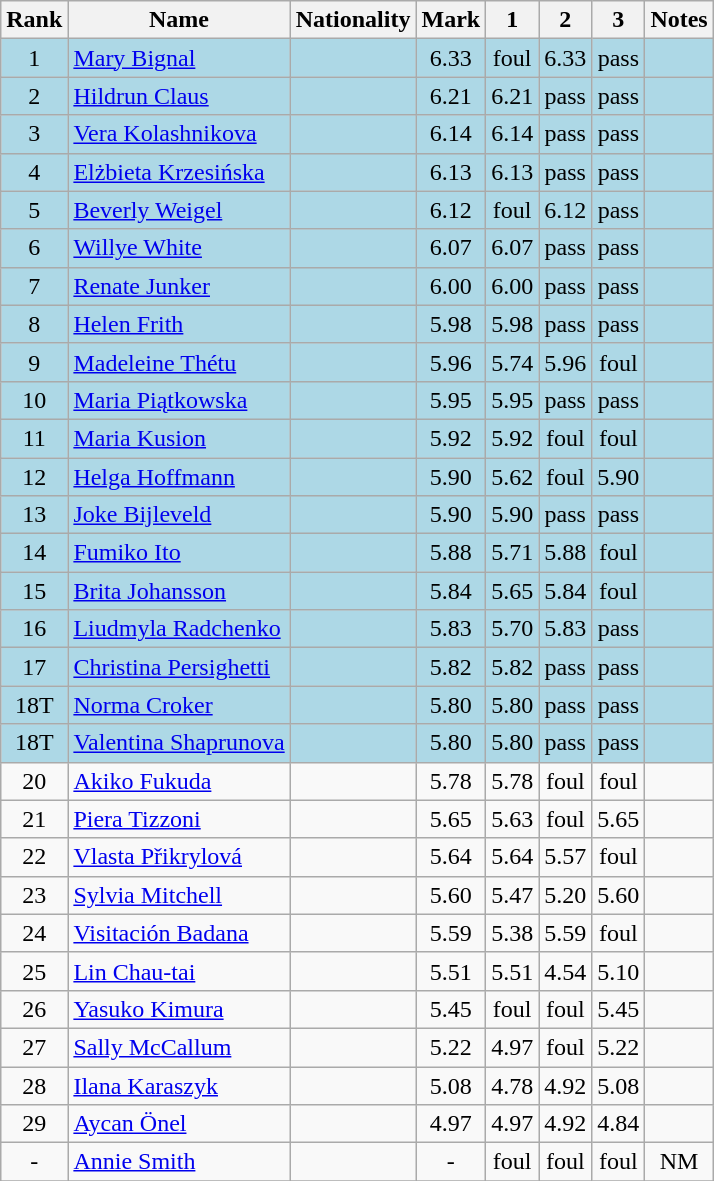<table class="wikitable sortable" style="text-align:center">
<tr>
<th>Rank</th>
<th>Name</th>
<th>Nationality</th>
<th>Mark</th>
<th>1</th>
<th>2</th>
<th>3</th>
<th>Notes</th>
</tr>
<tr bgcolor=lightblue>
<td>1</td>
<td align=left><a href='#'>Mary Bignal</a></td>
<td align=left></td>
<td>6.33</td>
<td>foul</td>
<td>6.33</td>
<td>pass</td>
<td></td>
</tr>
<tr bgcolor=lightblue>
<td>2</td>
<td align=left><a href='#'>Hildrun Claus</a></td>
<td align=left></td>
<td>6.21</td>
<td>6.21</td>
<td>pass</td>
<td>pass</td>
<td></td>
</tr>
<tr bgcolor=lightblue>
<td>3</td>
<td align=left><a href='#'>Vera Kolashnikova</a></td>
<td align=left></td>
<td>6.14</td>
<td>6.14</td>
<td>pass</td>
<td>pass</td>
<td></td>
</tr>
<tr bgcolor=lightblue>
<td>4</td>
<td align=left><a href='#'>Elżbieta Krzesińska</a></td>
<td align=left></td>
<td>6.13</td>
<td>6.13</td>
<td>pass</td>
<td>pass</td>
<td></td>
</tr>
<tr bgcolor=lightblue>
<td>5</td>
<td align=left><a href='#'>Beverly Weigel</a></td>
<td align=left></td>
<td>6.12</td>
<td>foul</td>
<td>6.12</td>
<td>pass</td>
<td></td>
</tr>
<tr bgcolor=lightblue>
<td>6</td>
<td align=left><a href='#'>Willye White</a></td>
<td align=left></td>
<td>6.07</td>
<td>6.07</td>
<td>pass</td>
<td>pass</td>
<td></td>
</tr>
<tr bgcolor=lightblue>
<td>7</td>
<td align=left><a href='#'>Renate Junker</a></td>
<td align=left></td>
<td>6.00</td>
<td>6.00</td>
<td>pass</td>
<td>pass</td>
<td></td>
</tr>
<tr bgcolor=lightblue>
<td>8</td>
<td align=left><a href='#'>Helen Frith</a></td>
<td align=left></td>
<td>5.98</td>
<td>5.98</td>
<td>pass</td>
<td>pass</td>
<td></td>
</tr>
<tr bgcolor=lightblue>
<td>9</td>
<td align=left><a href='#'>Madeleine Thétu</a></td>
<td align=left></td>
<td>5.96</td>
<td>5.74</td>
<td>5.96</td>
<td>foul</td>
<td></td>
</tr>
<tr bgcolor=lightblue>
<td>10</td>
<td align=left><a href='#'>Maria Piątkowska</a></td>
<td align=left></td>
<td>5.95</td>
<td>5.95</td>
<td>pass</td>
<td>pass</td>
<td></td>
</tr>
<tr bgcolor=lightblue>
<td>11</td>
<td align=left><a href='#'>Maria Kusion</a></td>
<td align=left></td>
<td>5.92</td>
<td>5.92</td>
<td>foul</td>
<td>foul</td>
<td></td>
</tr>
<tr bgcolor=lightblue>
<td>12</td>
<td align=left><a href='#'>Helga Hoffmann</a></td>
<td align=left></td>
<td>5.90</td>
<td>5.62</td>
<td>foul</td>
<td>5.90</td>
<td></td>
</tr>
<tr bgcolor=lightblue>
<td>13</td>
<td align=left><a href='#'>Joke Bijleveld</a></td>
<td align=left></td>
<td>5.90</td>
<td>5.90</td>
<td>pass</td>
<td>pass</td>
<td></td>
</tr>
<tr bgcolor=lightblue>
<td>14</td>
<td align=left><a href='#'>Fumiko Ito</a></td>
<td align=left></td>
<td>5.88</td>
<td>5.71</td>
<td>5.88</td>
<td>foul</td>
<td></td>
</tr>
<tr bgcolor=lightblue>
<td>15</td>
<td align=left><a href='#'>Brita Johansson</a></td>
<td align=left></td>
<td>5.84</td>
<td>5.65</td>
<td>5.84</td>
<td>foul</td>
<td></td>
</tr>
<tr bgcolor=lightblue>
<td>16</td>
<td align=left><a href='#'>Liudmyla Radchenko</a></td>
<td align=left></td>
<td>5.83</td>
<td>5.70</td>
<td>5.83</td>
<td>pass</td>
<td></td>
</tr>
<tr bgcolor=lightblue>
<td>17</td>
<td align=left><a href='#'>Christina Persighetti</a></td>
<td align=left></td>
<td>5.82</td>
<td>5.82</td>
<td>pass</td>
<td>pass</td>
<td></td>
</tr>
<tr bgcolor=lightblue>
<td>18T</td>
<td align=left><a href='#'>Norma Croker</a></td>
<td align=left></td>
<td>5.80</td>
<td>5.80</td>
<td>pass</td>
<td>pass</td>
<td></td>
</tr>
<tr bgcolor=lightblue>
<td>18T</td>
<td align=left><a href='#'>Valentina Shaprunova</a></td>
<td align=left></td>
<td>5.80</td>
<td>5.80</td>
<td>pass</td>
<td>pass</td>
<td></td>
</tr>
<tr>
<td>20</td>
<td align=left><a href='#'>Akiko Fukuda</a></td>
<td align=left></td>
<td>5.78</td>
<td>5.78</td>
<td>foul</td>
<td>foul</td>
<td></td>
</tr>
<tr>
<td>21</td>
<td align=left><a href='#'>Piera Tizzoni</a></td>
<td align=left></td>
<td>5.65</td>
<td>5.63</td>
<td>foul</td>
<td>5.65</td>
<td></td>
</tr>
<tr>
<td>22</td>
<td align=left><a href='#'>Vlasta Přikrylová</a></td>
<td align=left></td>
<td>5.64</td>
<td>5.64</td>
<td>5.57</td>
<td>foul</td>
<td></td>
</tr>
<tr>
<td>23</td>
<td align=left><a href='#'>Sylvia Mitchell</a></td>
<td align=left></td>
<td>5.60</td>
<td>5.47</td>
<td>5.20</td>
<td>5.60</td>
<td></td>
</tr>
<tr>
<td>24</td>
<td align=left><a href='#'>Visitación Badana</a></td>
<td align=left></td>
<td>5.59</td>
<td>5.38</td>
<td>5.59</td>
<td>foul</td>
<td></td>
</tr>
<tr>
<td>25</td>
<td align=left><a href='#'>Lin Chau-tai</a></td>
<td align=left></td>
<td>5.51</td>
<td>5.51</td>
<td>4.54</td>
<td>5.10</td>
<td></td>
</tr>
<tr>
<td>26</td>
<td align=left><a href='#'>Yasuko Kimura</a></td>
<td align=left></td>
<td>5.45</td>
<td>foul</td>
<td>foul</td>
<td>5.45</td>
<td></td>
</tr>
<tr>
<td>27</td>
<td align=left><a href='#'>Sally McCallum</a></td>
<td align=left></td>
<td>5.22</td>
<td>4.97</td>
<td>foul</td>
<td>5.22</td>
<td></td>
</tr>
<tr>
<td>28</td>
<td align=left><a href='#'>Ilana Karaszyk</a></td>
<td align=left></td>
<td>5.08</td>
<td>4.78</td>
<td>4.92</td>
<td>5.08</td>
<td></td>
</tr>
<tr>
<td>29</td>
<td align=left><a href='#'>Aycan Önel</a></td>
<td align=left></td>
<td>4.97</td>
<td>4.97</td>
<td>4.92</td>
<td>4.84</td>
<td></td>
</tr>
<tr>
<td>-</td>
<td align=left><a href='#'>Annie Smith</a></td>
<td align=left></td>
<td>-</td>
<td>foul</td>
<td>foul</td>
<td>foul</td>
<td>NM</td>
</tr>
<tr>
</tr>
</table>
